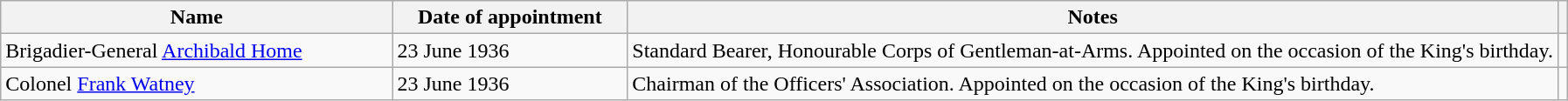<table class="wikitable">
<tr>
<th style="width:25%">Name</th>
<th style="width:15%">Date of appointment</th>
<th>Notes</th>
<th></th>
</tr>
<tr>
<td>Brigadier-General <a href='#'>Archibald Home</a></td>
<td>23 June 1936</td>
<td>Standard Bearer, Honourable Corps of Gentleman-at-Arms. Appointed on the occasion of the King's birthday.</td>
<td></td>
</tr>
<tr>
<td>Colonel <a href='#'>Frank Watney</a></td>
<td>23 June 1936</td>
<td>Chairman of the Officers' Association. Appointed on the occasion of the King's birthday.</td>
<td></td>
</tr>
</table>
